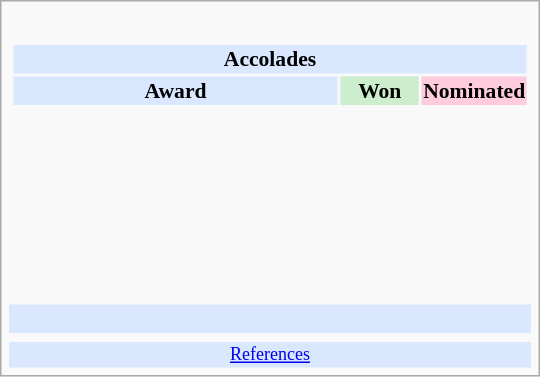<table class="infobox" style="width: 25em; text-align: left; font-size: 90%; vertical-align: middle;">
<tr>
<td colspan="3" style="text-align:center;"></td>
</tr>
<tr>
<td colspan="3"><br><table class="collapsible collapsed" style="width:100%;">
<tr>
<th colspan="3" style="background:#d9e8ff; text-align:center;">Accolades</th>
</tr>
<tr style="background:#d9e8ff; text-align:center; text-align:center;">
<td><strong>Award</strong></td>
<td style="background:#cec; text-size:0.9em; width:50px;"><strong>Won</strong></td>
<td style="background:#fcd; text-size:0.9em; width:50px;"><strong>Nominated</strong></td>
</tr>
<tr>
<td style="text-align:center;"><br></td>
<td></td>
<td></td>
</tr>
<tr>
<td style="text-align:center;"><br></td>
<td></td>
<td></td>
</tr>
<tr>
<td style="text-align:center;"><br></td>
<td></td>
<td></td>
</tr>
<tr>
<td style="text-align:center;"><br></td>
<td></td>
<td></td>
</tr>
<tr>
<td style="text-align:center;"><br></td>
<td></td>
<td></td>
</tr>
<tr>
<td style="text-align:center;"><br></td>
<td></td>
<td></td>
</tr>
<tr>
</tr>
</table>
</td>
</tr>
<tr style="background:#d9e8ff;">
<td colspan="3" style="text-align:center;"><br></td>
</tr>
<tr>
<td></td>
<td></td>
<td></td>
</tr>
<tr style="background:#d9e8ff;">
<td colspan="3" style="font-size: smaller; text-align:center;"><a href='#'>References</a></td>
</tr>
</table>
